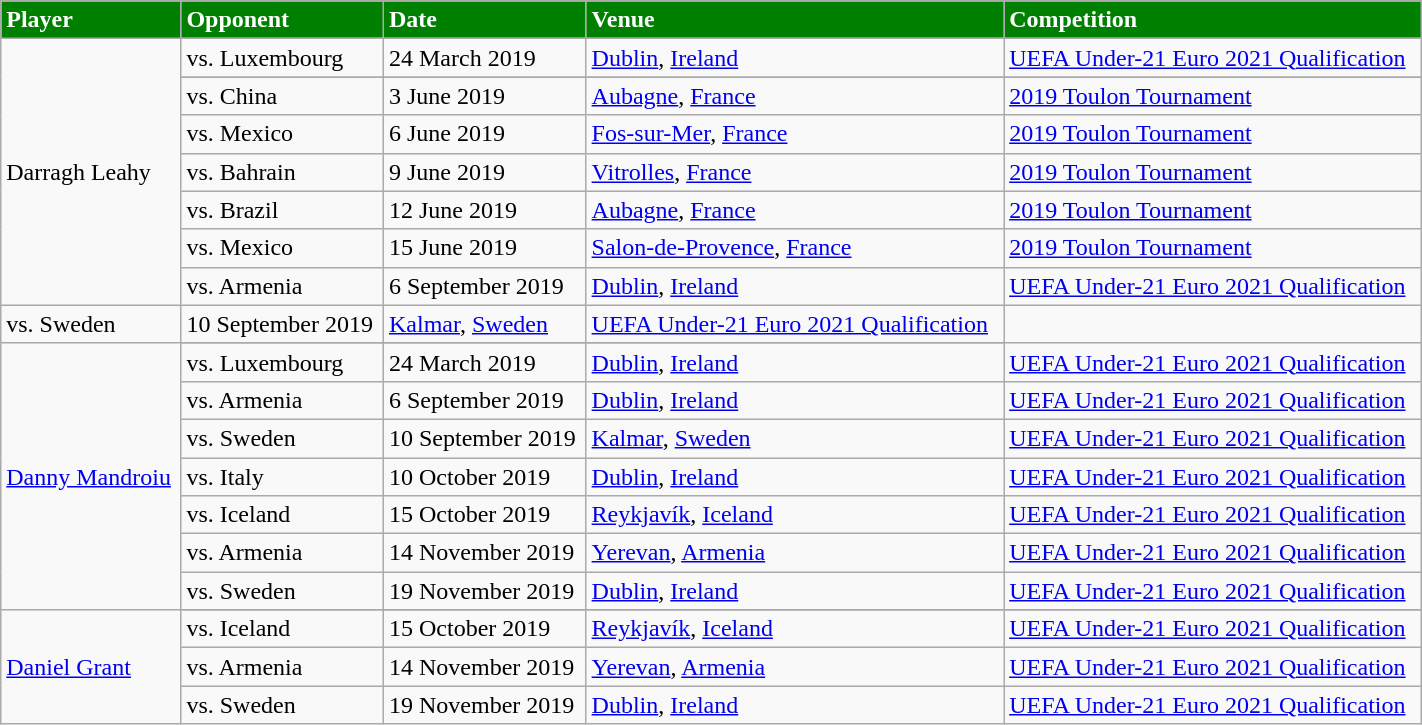<table class="wikitable" style="width:75%;">
<tr>
<th style="background:green; color:white; text-align:left;">Player</th>
<th style="background:green; color:white; text-align:left;">Opponent</th>
<th style="background:green; color:white; text-align:left;">Date</th>
<th style="background:green; color:white; text-align:left;">Venue</th>
<th style="background:green; color:white; text-align:left;">Competition</th>
</tr>
<tr>
<td rowspan="9">Darragh Leahy</td>
</tr>
<tr>
<td>vs.  Luxembourg</td>
<td>24 March 2019</td>
<td><a href='#'>Dublin</a>, <a href='#'>Ireland</a></td>
<td><a href='#'>UEFA Under-21 Euro 2021 Qualification</a></td>
</tr>
<tr>
</tr>
<tr>
<td>vs.  China</td>
<td>3 June 2019</td>
<td><a href='#'>Aubagne</a>, <a href='#'>France</a></td>
<td><a href='#'>2019 Toulon Tournament</a></td>
</tr>
<tr>
<td>vs.  Mexico</td>
<td>6 June 2019</td>
<td><a href='#'>Fos-sur-Mer</a>, <a href='#'>France</a></td>
<td><a href='#'>2019 Toulon Tournament</a></td>
</tr>
<tr>
<td>vs.  Bahrain</td>
<td>9 June 2019</td>
<td><a href='#'>Vitrolles</a>, <a href='#'>France</a></td>
<td><a href='#'>2019 Toulon Tournament</a></td>
</tr>
<tr>
<td>vs.  Brazil</td>
<td>12 June 2019</td>
<td><a href='#'>Aubagne</a>, <a href='#'>France</a></td>
<td><a href='#'>2019 Toulon Tournament</a></td>
</tr>
<tr>
<td>vs.  Mexico</td>
<td>15 June 2019</td>
<td><a href='#'>Salon-de-Provence</a>, <a href='#'>France</a></td>
<td><a href='#'>2019 Toulon Tournament</a></td>
</tr>
<tr>
<td>vs.  Armenia</td>
<td>6 September 2019</td>
<td><a href='#'>Dublin</a>, <a href='#'>Ireland</a></td>
<td><a href='#'>UEFA Under-21 Euro 2021 Qualification</a></td>
</tr>
<tr>
<td>vs.  Sweden</td>
<td>10 September 2019</td>
<td><a href='#'>Kalmar</a>, <a href='#'>Sweden</a></td>
<td><a href='#'>UEFA Under-21 Euro 2021 Qualification</a></td>
</tr>
<tr>
<td rowspan="8"><a href='#'>Danny Mandroiu</a></td>
</tr>
<tr>
<td>vs.  Luxembourg</td>
<td>24 March 2019</td>
<td><a href='#'>Dublin</a>, <a href='#'>Ireland</a></td>
<td><a href='#'>UEFA Under-21 Euro 2021 Qualification</a></td>
</tr>
<tr>
<td>vs.  Armenia</td>
<td>6 September 2019</td>
<td><a href='#'>Dublin</a>, <a href='#'>Ireland</a></td>
<td><a href='#'>UEFA Under-21 Euro 2021 Qualification</a></td>
</tr>
<tr>
<td>vs.  Sweden</td>
<td>10 September 2019</td>
<td><a href='#'>Kalmar</a>, <a href='#'>Sweden</a></td>
<td><a href='#'>UEFA Under-21 Euro 2021 Qualification</a></td>
</tr>
<tr>
<td>vs.  Italy</td>
<td>10 October 2019</td>
<td><a href='#'>Dublin</a>, <a href='#'>Ireland</a></td>
<td><a href='#'>UEFA Under-21 Euro 2021 Qualification</a></td>
</tr>
<tr>
<td>vs.  Iceland</td>
<td>15 October 2019</td>
<td><a href='#'>Reykjavík</a>, <a href='#'>Iceland</a></td>
<td><a href='#'>UEFA Under-21 Euro 2021 Qualification</a></td>
</tr>
<tr>
<td>vs.  Armenia</td>
<td>14 November 2019</td>
<td><a href='#'>Yerevan</a>, <a href='#'>Armenia</a></td>
<td><a href='#'>UEFA Under-21 Euro 2021 Qualification</a></td>
</tr>
<tr>
<td>vs.  Sweden</td>
<td>19 November 2019</td>
<td><a href='#'>Dublin</a>, <a href='#'>Ireland</a></td>
<td><a href='#'>UEFA Under-21 Euro 2021 Qualification</a></td>
</tr>
<tr>
<td rowspan="4"><a href='#'>Daniel Grant</a></td>
</tr>
<tr>
<td>vs.  Iceland</td>
<td>15 October 2019</td>
<td><a href='#'>Reykjavík</a>, <a href='#'>Iceland</a></td>
<td><a href='#'>UEFA Under-21 Euro 2021 Qualification</a></td>
</tr>
<tr>
<td>vs.  Armenia</td>
<td>14 November 2019</td>
<td><a href='#'>Yerevan</a>, <a href='#'>Armenia</a></td>
<td><a href='#'>UEFA Under-21 Euro 2021 Qualification</a></td>
</tr>
<tr>
<td>vs.  Sweden</td>
<td>19 November 2019</td>
<td><a href='#'>Dublin</a>, <a href='#'>Ireland</a></td>
<td><a href='#'>UEFA Under-21 Euro 2021 Qualification</a></td>
</tr>
</table>
